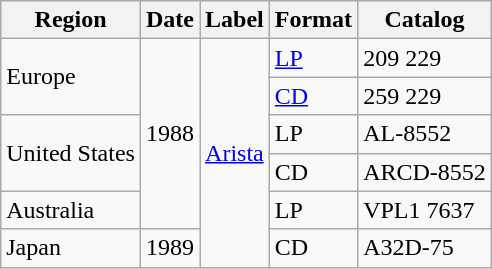<table class="wikitable">
<tr>
<th>Region</th>
<th>Date</th>
<th>Label</th>
<th>Format</th>
<th>Catalog</th>
</tr>
<tr>
<td rowspan="2">Europe</td>
<td rowspan="5">1988</td>
<td rowspan="6"><a href='#'>Arista</a></td>
<td><a href='#'>LP</a></td>
<td>209 229</td>
</tr>
<tr>
<td><a href='#'>CD</a></td>
<td>259 229</td>
</tr>
<tr>
<td rowspan="2">United States</td>
<td>LP</td>
<td>AL-8552</td>
</tr>
<tr>
<td>CD</td>
<td>ARCD-8552</td>
</tr>
<tr>
<td rowspan="1">Australia</td>
<td rowspan="1">LP</td>
<td rowspan="1">VPL1 7637</td>
</tr>
<tr>
<td rowspan="1">Japan</td>
<td rowspan="1">1989</td>
<td rowspan="1">CD</td>
<td rowspan="1">A32D-75</td>
</tr>
</table>
